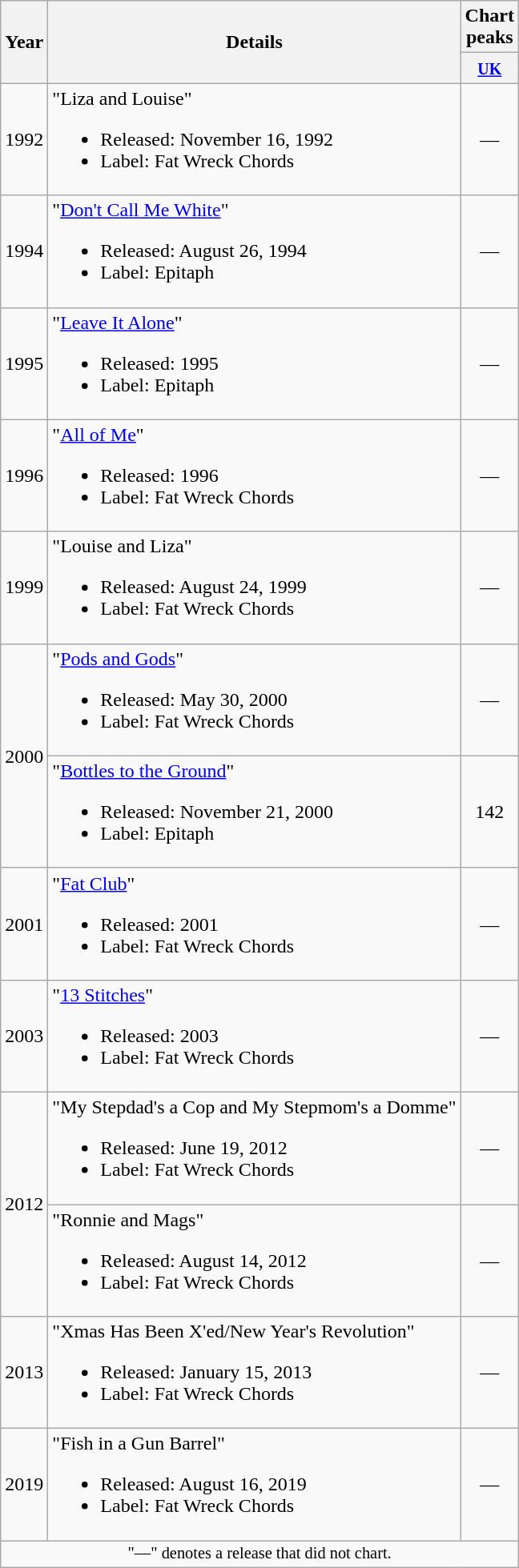<table class="wikitable">
<tr>
<th scope="col" rowspan="2">Year</th>
<th scope="col" rowspan="2">Details</th>
<th scope="col" colspan="1">Chart peaks</th>
</tr>
<tr>
<th style="width:30px;"><small><a href='#'>UK</a></small><br></th>
</tr>
<tr>
<td>1992</td>
<td>"Liza and Louise"<br><ul><li>Released: November 16, 1992</li><li>Label: Fat Wreck Chords</li></ul></td>
<td style="text-align:center;">—</td>
</tr>
<tr>
<td>1994</td>
<td>"<a href='#'>Don't Call Me White</a>"<br><ul><li>Released: August 26, 1994</li><li>Label: Epitaph</li></ul></td>
<td style="text-align:center;">—</td>
</tr>
<tr>
<td>1995</td>
<td>"<a href='#'>Leave It Alone</a>"<br><ul><li>Released: 1995</li><li>Label: Epitaph</li></ul></td>
<td style="text-align:center;">—</td>
</tr>
<tr>
<td>1996</td>
<td>"<a href='#'>All of Me</a>"<br><ul><li>Released: 1996</li><li>Label: Fat Wreck Chords</li></ul></td>
<td style="text-align:center;">—</td>
</tr>
<tr>
<td>1999</td>
<td>"Louise and Liza"<br><ul><li>Released: August 24, 1999</li><li>Label: Fat Wreck Chords</li></ul></td>
<td style="text-align:center;">—</td>
</tr>
<tr>
<td rowspan="2">2000</td>
<td>"<a href='#'>Pods and Gods</a>"<br><ul><li>Released: May 30, 2000</li><li>Label: Fat Wreck Chords</li></ul></td>
<td style="text-align:center;">—</td>
</tr>
<tr>
<td>"<a href='#'>Bottles to the Ground</a>"<br><ul><li>Released: November 21, 2000</li><li>Label: Epitaph</li></ul></td>
<td style="text-align:center;">142</td>
</tr>
<tr>
<td>2001</td>
<td>"<a href='#'>Fat Club</a>"<br><ul><li>Released: 2001</li><li>Label: Fat Wreck Chords</li></ul></td>
<td style="text-align:center;">—</td>
</tr>
<tr>
<td>2003</td>
<td>"<a href='#'>13 Stitches</a>"<br><ul><li>Released: 2003</li><li>Label: Fat Wreck Chords</li></ul></td>
<td style="text-align:center;">—</td>
</tr>
<tr>
<td rowspan="2">2012</td>
<td>"My Stepdad's a Cop and My Stepmom's a Domme"<br><ul><li>Released: June 19, 2012</li><li>Label: Fat Wreck Chords</li></ul></td>
<td style="text-align:center;">—</td>
</tr>
<tr>
<td>"Ronnie and Mags"<br><ul><li>Released: August 14, 2012</li><li>Label: Fat Wreck Chords</li></ul></td>
<td style="text-align:center;">—</td>
</tr>
<tr>
<td>2013</td>
<td>"Xmas Has Been X'ed/New Year's Revolution"<br><ul><li>Released: January 15, 2013</li><li>Label: Fat Wreck Chords</li></ul></td>
<td style="text-align:center;">—</td>
</tr>
<tr>
<td>2019</td>
<td>"Fish in a Gun Barrel"<br><ul><li>Released: August 16, 2019</li><li>Label: Fat Wreck Chords</li></ul></td>
<td style="text-align:center;">—</td>
</tr>
<tr>
<td colspan="3" style="text-align:center; font-size:85%">"—" denotes a release that did not chart.</td>
</tr>
</table>
